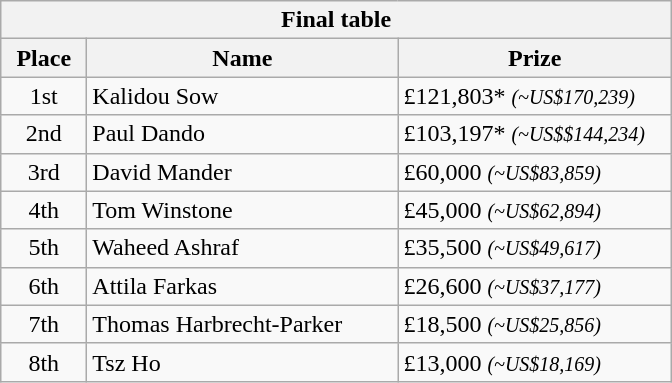<table class="wikitable">
<tr>
<th colspan="3">Final table</th>
</tr>
<tr>
<th style="width:50px;">Place</th>
<th style="width:200px;">Name</th>
<th style="width:175px;">Prize</th>
</tr>
<tr>
<td style="text-align:center;">1st</td>
<td> Kalidou Sow</td>
<td>£121,803* <small><em>(~US$170,239)</em></small></td>
</tr>
<tr>
<td style="text-align:center;">2nd</td>
<td> Paul Dando</td>
<td>£103,197* <small><em>(~US$$144,234)</em></small></td>
</tr>
<tr>
<td style="text-align:center;">3rd</td>
<td> David Mander</td>
<td>£60,000 <small><em>(~US$83,859)</em></small></td>
</tr>
<tr>
<td style="text-align:center;">4th</td>
<td> Tom Winstone</td>
<td>£45,000 <small><em>(~US$62,894)</em></small></td>
</tr>
<tr>
<td style="text-align:center;">5th</td>
<td> Waheed Ashraf</td>
<td>£35,500 <small><em>(~US$49,617)</em></small></td>
</tr>
<tr>
<td style="text-align:center;">6th</td>
<td> Attila Farkas</td>
<td>£26,600 <small><em>(~US$37,177)</em></small></td>
</tr>
<tr>
<td style="text-align:center;">7th</td>
<td> Thomas Harbrecht-Parker</td>
<td>£18,500 <small><em>(~US$25,856)</em></small></td>
</tr>
<tr>
<td style="text-align:center;">8th</td>
<td> Tsz Ho</td>
<td>£13,000 <small><em>(~US$18,169)</em></small></td>
</tr>
</table>
